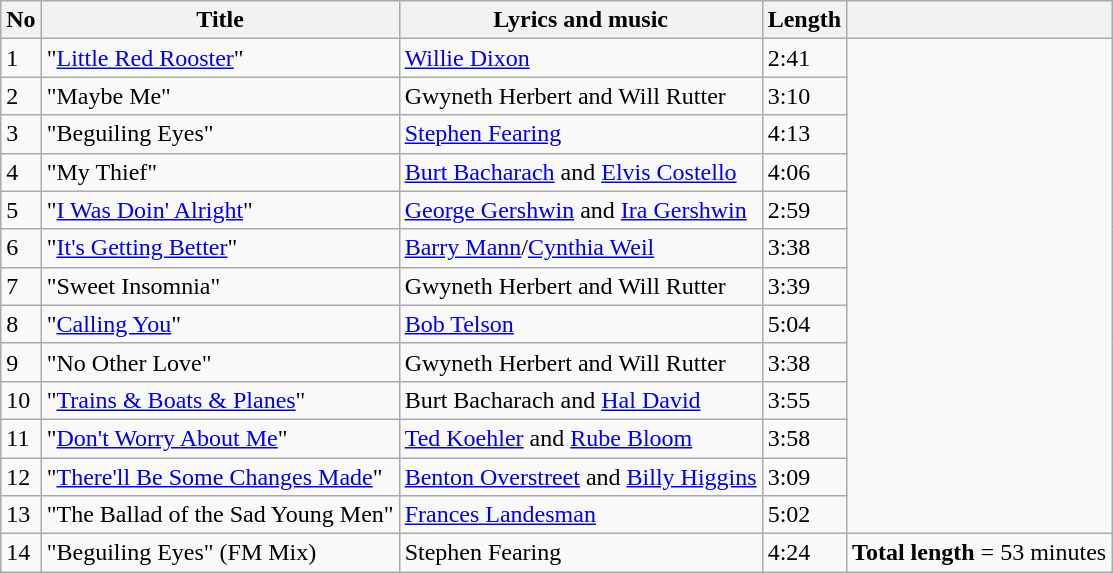<table class="wikitable">
<tr>
<th>No</th>
<th>Title</th>
<th>Lyrics and music</th>
<th>Length</th>
<th></th>
</tr>
<tr>
<td>1</td>
<td>"<a href='#'>Little Red Rooster</a>"</td>
<td><a href='#'>Willie Dixon</a></td>
<td>2:41</td>
</tr>
<tr>
<td>2</td>
<td>"Maybe Me"</td>
<td>Gwyneth Herbert and Will Rutter</td>
<td>3:10</td>
</tr>
<tr>
<td>3</td>
<td>"Beguiling Eyes"</td>
<td><a href='#'>Stephen Fearing</a></td>
<td>4:13</td>
</tr>
<tr>
<td>4</td>
<td>"My Thief"</td>
<td><a href='#'>Burt Bacharach</a> and <a href='#'>Elvis Costello</a></td>
<td>4:06</td>
</tr>
<tr>
<td>5</td>
<td>"<a href='#'>I Was Doin' Alright</a>"</td>
<td><a href='#'>George Gershwin</a> and <a href='#'>Ira Gershwin</a></td>
<td>2:59</td>
</tr>
<tr>
<td>6</td>
<td>"<a href='#'>It's Getting Better</a>"</td>
<td><a href='#'>Barry Mann</a>/<a href='#'>Cynthia Weil</a></td>
<td>3:38</td>
</tr>
<tr>
<td>7</td>
<td>"Sweet Insomnia"</td>
<td>Gwyneth Herbert and Will Rutter</td>
<td>3:39</td>
</tr>
<tr>
<td>8</td>
<td>"<a href='#'>Calling You</a>"</td>
<td><a href='#'>Bob Telson</a></td>
<td>5:04</td>
</tr>
<tr>
<td>9</td>
<td>"No Other Love"</td>
<td>Gwyneth Herbert and Will Rutter</td>
<td>3:38</td>
</tr>
<tr>
<td>10</td>
<td>"<a href='#'>Trains & Boats & Planes</a>"</td>
<td>Burt Bacharach and <a href='#'>Hal David</a></td>
<td>3:55</td>
</tr>
<tr>
<td>11</td>
<td>"<a href='#'>Don't Worry About Me</a>"</td>
<td><a href='#'>Ted Koehler</a> and <a href='#'>Rube Bloom</a></td>
<td>3:58</td>
</tr>
<tr>
<td>12</td>
<td>"<a href='#'>There'll Be Some Changes Made</a>"</td>
<td><a href='#'>Benton Overstreet</a>  and <a href='#'>Billy Higgins</a></td>
<td>3:09</td>
</tr>
<tr>
<td>13</td>
<td>"The Ballad of the Sad Young Men"</td>
<td><a href='#'>Frances Landesman</a></td>
<td>5:02</td>
</tr>
<tr>
<td>14</td>
<td>"Beguiling Eyes" (FM Mix)</td>
<td>Stephen Fearing</td>
<td>4:24</td>
<td><strong>Total length</strong> = 53 minutes</td>
</tr>
</table>
